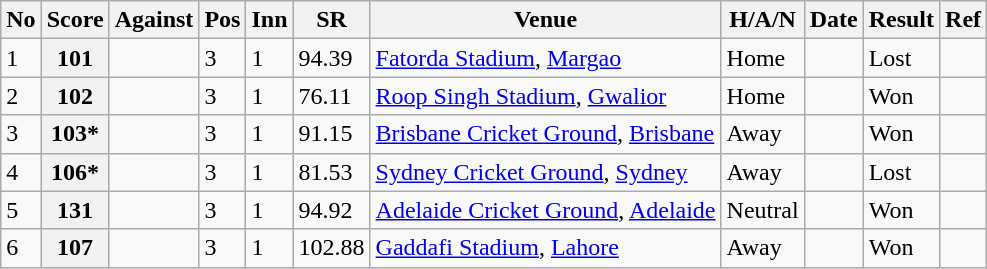<table class="wikitable sortable">
<tr>
<th>No</th>
<th>Score</th>
<th>Against</th>
<th>Pos</th>
<th>Inn</th>
<th>SR</th>
<th>Venue</th>
<th>H/A/N</th>
<th>Date</th>
<th>Result</th>
<th>Ref</th>
</tr>
<tr>
<td>1</td>
<th scope="row">101</th>
<td></td>
<td>3</td>
<td>1</td>
<td>94.39</td>
<td><a href='#'>Fatorda Stadium</a>, <a href='#'>Margao</a></td>
<td>Home</td>
<td></td>
<td>Lost</td>
<td></td>
</tr>
<tr>
<td>2</td>
<th scope="row">102</th>
<td></td>
<td>3</td>
<td>1</td>
<td>76.11</td>
<td><a href='#'>Roop Singh Stadium</a>, <a href='#'>Gwalior</a></td>
<td>Home</td>
<td></td>
<td>Won</td>
<td></td>
</tr>
<tr>
<td>3</td>
<th scope="row">103* </th>
<td></td>
<td>3</td>
<td>1</td>
<td>91.15</td>
<td><a href='#'>Brisbane Cricket Ground</a>, <a href='#'>Brisbane</a></td>
<td>Away</td>
<td></td>
<td>Won</td>
<td></td>
</tr>
<tr>
<td>4</td>
<th scope="row">106*</th>
<td></td>
<td>3</td>
<td>1</td>
<td>81.53</td>
<td><a href='#'>Sydney Cricket Ground</a>, <a href='#'>Sydney</a></td>
<td>Away</td>
<td></td>
<td>Lost</td>
<td></td>
</tr>
<tr>
<td>5</td>
<th scope="row">131 </th>
<td></td>
<td>3</td>
<td>1</td>
<td>94.92</td>
<td><a href='#'>Adelaide Cricket Ground</a>, <a href='#'>Adelaide</a></td>
<td>Neutral</td>
<td></td>
<td>Won</td>
<td></td>
</tr>
<tr>
<td>6</td>
<th scope="row">107 </th>
<td></td>
<td>3</td>
<td>1</td>
<td>102.88</td>
<td><a href='#'>Gaddafi Stadium</a>, <a href='#'>Lahore</a></td>
<td>Away</td>
<td></td>
<td>Won</td>
<td></td>
</tr>
</table>
